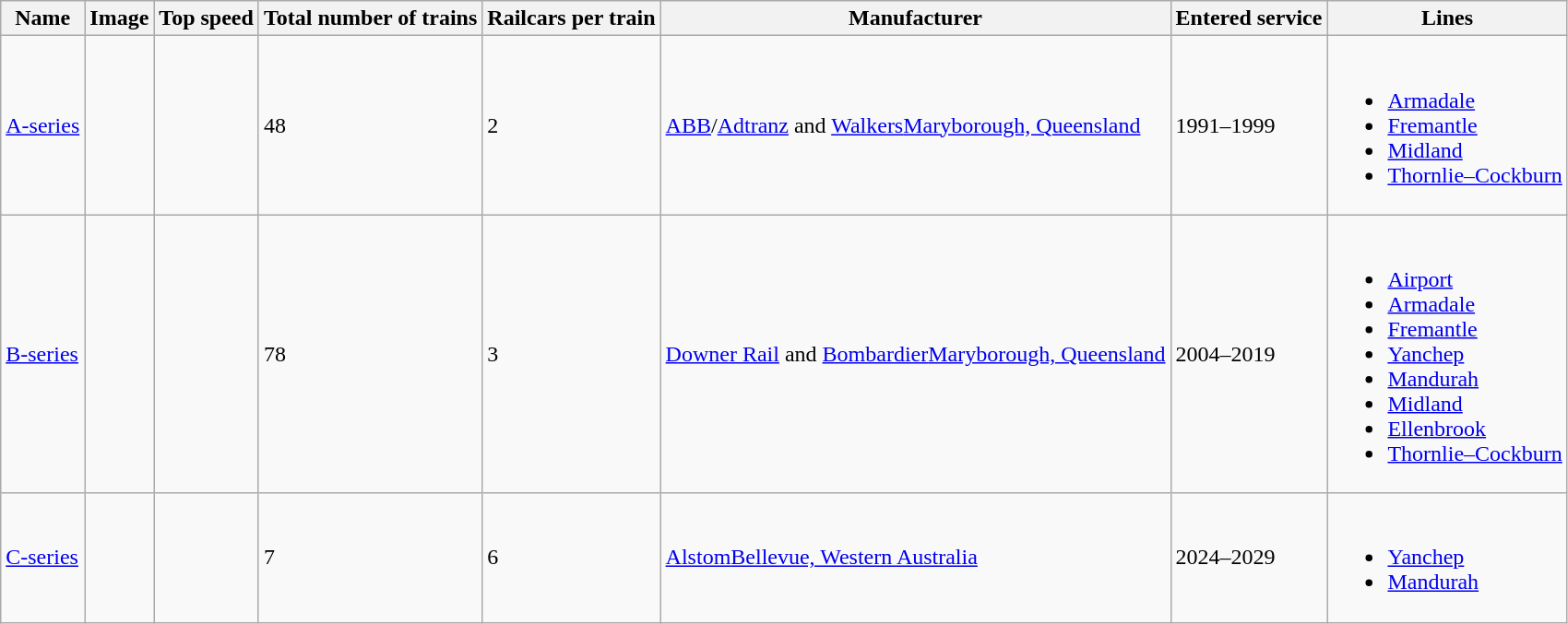<table class="wikitable">
<tr>
<th>Name</th>
<th>Image</th>
<th>Top speed</th>
<th>Total number of trains</th>
<th>Railcars per train</th>
<th>Manufacturer</th>
<th>Entered service</th>
<th>Lines</th>
</tr>
<tr>
<td><a href='#'>A-series</a></td>
<td></td>
<td></td>
<td>48</td>
<td>2</td>
<td><a href='#'>ABB</a>/<a href='#'>Adtranz</a> and <a href='#'>Walkers</a><a href='#'>Maryborough, Queensland</a></td>
<td>1991–1999</td>
<td><br><ul><li><a href='#'>Armadale</a></li><li><a href='#'>Fremantle</a></li><li><a href='#'>Midland</a></li><li><a href='#'>Thornlie–Cockburn</a></li></ul></td>
</tr>
<tr>
<td><a href='#'>B-series</a></td>
<td></td>
<td></td>
<td>78</td>
<td>3</td>
<td><a href='#'>Downer Rail</a> and <a href='#'>Bombardier</a><a href='#'>Maryborough, Queensland</a></td>
<td>2004–2019</td>
<td><br><ul><li><a href='#'>Airport</a></li><li><a href='#'>Armadale</a></li><li><a href='#'>Fremantle</a></li><li><a href='#'>Yanchep</a></li><li><a href='#'>Mandurah</a></li><li><a href='#'>Midland</a></li><li><a href='#'>Ellenbrook</a></li><li><a href='#'>Thornlie–Cockburn</a></li></ul></td>
</tr>
<tr>
<td><a href='#'>C-series</a></td>
<td></td>
<td></td>
<td>7</td>
<td>6</td>
<td><a href='#'>Alstom</a><a href='#'>Bellevue, Western Australia</a></td>
<td>2024–2029</td>
<td><br><ul><li><a href='#'>Yanchep</a></li><li><a href='#'>Mandurah</a></li></ul></td>
</tr>
</table>
